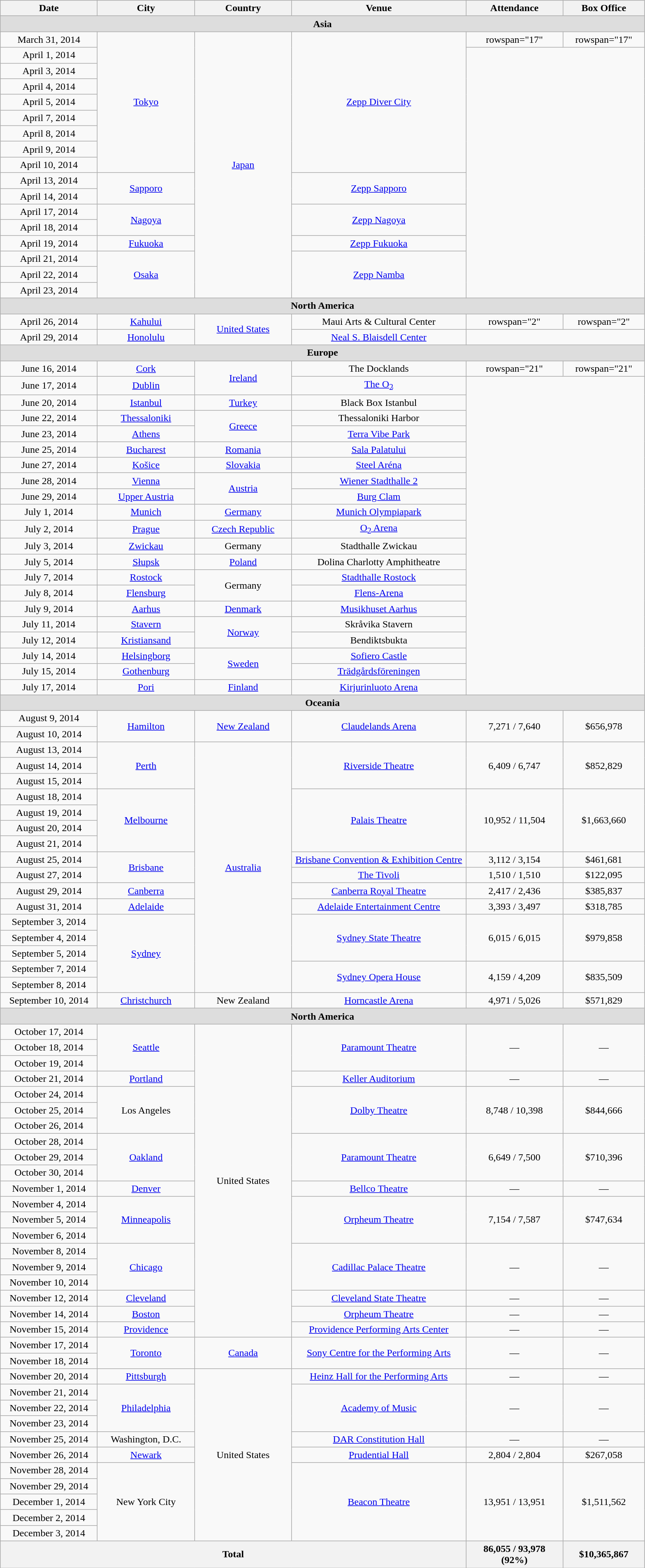<table class="wikitable" style="text-align:center;">
<tr>
<th width="150">Date</th>
<th width="150">City</th>
<th width="150">Country</th>
<th width="275">Venue</th>
<th width="150">Attendance</th>
<th width="125">Box Office</th>
</tr>
<tr>
<th colspan="6" style="background:#ddd;">Asia</th>
</tr>
<tr>
<td>March 31, 2014</td>
<td rowspan="9"><a href='#'>Tokyo</a></td>
<td rowspan="17"><a href='#'>Japan</a></td>
<td rowspan="9"><a href='#'>Zepp Diver City</a></td>
<td>rowspan="17" </td>
<td>rowspan="17" </td>
</tr>
<tr>
<td>April 1, 2014</td>
</tr>
<tr>
<td>April 3, 2014</td>
</tr>
<tr>
<td>April 4, 2014</td>
</tr>
<tr>
<td>April 5, 2014</td>
</tr>
<tr>
<td>April 7, 2014</td>
</tr>
<tr>
<td>April 8, 2014</td>
</tr>
<tr>
<td>April 9, 2014</td>
</tr>
<tr>
<td>April 10, 2014</td>
</tr>
<tr>
<td>April 13, 2014</td>
<td rowspan="2"><a href='#'>Sapporo</a></td>
<td rowspan="2"><a href='#'>Zepp Sapporo</a></td>
</tr>
<tr>
<td>April 14, 2014</td>
</tr>
<tr>
<td>April 17, 2014</td>
<td rowspan="2"><a href='#'>Nagoya</a></td>
<td rowspan="2"><a href='#'>Zepp Nagoya</a></td>
</tr>
<tr>
<td>April 18, 2014</td>
</tr>
<tr>
<td>April 19, 2014</td>
<td><a href='#'>Fukuoka</a></td>
<td><a href='#'>Zepp Fukuoka</a></td>
</tr>
<tr>
<td>April 21, 2014</td>
<td rowspan="3"><a href='#'>Osaka</a></td>
<td rowspan="3"><a href='#'>Zepp Namba</a></td>
</tr>
<tr>
<td>April 22, 2014</td>
</tr>
<tr>
<td>April 23, 2014</td>
</tr>
<tr>
<th colspan="6" style="background:#ddd;">North America</th>
</tr>
<tr>
<td>April 26, 2014</td>
<td><a href='#'>Kahului</a></td>
<td rowspan="2"><a href='#'>United States</a></td>
<td>Maui Arts & Cultural Center</td>
<td>rowspan="2" </td>
<td>rowspan="2" </td>
</tr>
<tr>
<td>April 29, 2014</td>
<td><a href='#'>Honolulu</a></td>
<td><a href='#'>Neal S. Blaisdell Center</a></td>
</tr>
<tr>
<th colspan=6 style="background:#ddd;">Europe</th>
</tr>
<tr>
<td>June 16, 2014</td>
<td><a href='#'>Cork</a></td>
<td rowspan="2"><a href='#'>Ireland</a></td>
<td>The Docklands</td>
<td>rowspan="21" </td>
<td>rowspan="21" </td>
</tr>
<tr>
<td>June 17, 2014</td>
<td><a href='#'>Dublin</a></td>
<td><a href='#'>The O<sub>2</sub></a></td>
</tr>
<tr>
<td>June 20, 2014</td>
<td><a href='#'>Istanbul</a></td>
<td><a href='#'>Turkey</a></td>
<td>Black Box Istanbul</td>
</tr>
<tr>
<td>June 22, 2014</td>
<td><a href='#'>Thessaloniki</a></td>
<td rowspan="2"><a href='#'>Greece</a></td>
<td>Thessaloniki Harbor</td>
</tr>
<tr>
<td>June 23, 2014</td>
<td><a href='#'>Athens</a></td>
<td><a href='#'>Terra Vibe Park</a></td>
</tr>
<tr>
<td>June 25, 2014</td>
<td><a href='#'>Bucharest</a></td>
<td><a href='#'>Romania</a></td>
<td><a href='#'>Sala Palatului</a></td>
</tr>
<tr>
<td>June 27, 2014</td>
<td><a href='#'>Košice</a></td>
<td><a href='#'>Slovakia</a></td>
<td><a href='#'>Steel Aréna</a></td>
</tr>
<tr>
<td>June 28, 2014</td>
<td><a href='#'>Vienna</a></td>
<td rowspan="2"><a href='#'>Austria</a></td>
<td><a href='#'>Wiener Stadthalle 2</a></td>
</tr>
<tr>
<td>June 29, 2014</td>
<td><a href='#'>Upper Austria</a></td>
<td><a href='#'>Burg Clam</a></td>
</tr>
<tr>
<td>July 1, 2014</td>
<td><a href='#'>Munich</a></td>
<td><a href='#'>Germany</a></td>
<td><a href='#'>Munich Olympiapark</a></td>
</tr>
<tr>
<td>July 2, 2014</td>
<td><a href='#'>Prague</a></td>
<td><a href='#'>Czech Republic</a></td>
<td><a href='#'>O<sub>2</sub> Arena</a></td>
</tr>
<tr>
<td>July 3, 2014</td>
<td><a href='#'>Zwickau</a></td>
<td>Germany</td>
<td>Stadthalle Zwickau</td>
</tr>
<tr>
<td>July 5, 2014</td>
<td><a href='#'>Słupsk</a></td>
<td><a href='#'>Poland</a></td>
<td>Dolina Charlotty Amphitheatre</td>
</tr>
<tr>
<td>July 7, 2014</td>
<td><a href='#'>Rostock</a></td>
<td rowspan="2">Germany</td>
<td><a href='#'>Stadthalle Rostock</a></td>
</tr>
<tr>
<td>July 8, 2014</td>
<td><a href='#'>Flensburg</a></td>
<td><a href='#'>Flens-Arena</a></td>
</tr>
<tr>
<td>July 9, 2014</td>
<td><a href='#'>Aarhus</a></td>
<td><a href='#'>Denmark</a></td>
<td><a href='#'>Musikhuset Aarhus</a></td>
</tr>
<tr>
<td>July 11, 2014</td>
<td><a href='#'>Stavern</a></td>
<td rowspan="2"><a href='#'>Norway</a></td>
<td>Skråvika Stavern</td>
</tr>
<tr>
<td>July 12, 2014</td>
<td><a href='#'>Kristiansand</a></td>
<td>Bendiktsbukta</td>
</tr>
<tr>
<td>July 14, 2014</td>
<td><a href='#'>Helsingborg</a></td>
<td rowspan="2"><a href='#'>Sweden</a></td>
<td><a href='#'>Sofiero Castle</a></td>
</tr>
<tr>
<td>July 15, 2014</td>
<td><a href='#'>Gothenburg</a></td>
<td><a href='#'>Trädgårdsföreningen</a></td>
</tr>
<tr>
<td>July 17, 2014</td>
<td><a href='#'>Pori</a></td>
<td><a href='#'>Finland</a></td>
<td><a href='#'>Kirjurinluoto Arena</a></td>
</tr>
<tr>
<td colspan=7 style="background:#ddd;"><strong>Oceania</strong></td>
</tr>
<tr>
<td>August 9, 2014</td>
<td rowspan="2"><a href='#'>Hamilton</a></td>
<td rowspan="2"><a href='#'>New Zealand</a></td>
<td rowspan="2"><a href='#'>Claudelands Arena</a></td>
<td rowspan="2">7,271 / 7,640</td>
<td rowspan="2">$656,978</td>
</tr>
<tr>
<td>August 10, 2014</td>
</tr>
<tr>
<td>August 13, 2014</td>
<td rowspan="3"><a href='#'>Perth</a></td>
<td rowspan="16"><a href='#'>Australia</a></td>
<td rowspan="3"><a href='#'>Riverside Theatre</a></td>
<td rowspan="3">6,409 / 6,747</td>
<td rowspan="3">$852,829</td>
</tr>
<tr>
<td>August 14, 2014</td>
</tr>
<tr>
<td>August 15, 2014</td>
</tr>
<tr>
<td>August 18, 2014</td>
<td rowspan="4"><a href='#'>Melbourne</a></td>
<td rowspan="4"><a href='#'>Palais Theatre</a></td>
<td rowspan="4">10,952 / 11,504</td>
<td rowspan="4">$1,663,660</td>
</tr>
<tr>
<td>August 19, 2014</td>
</tr>
<tr>
<td>August 20, 2014</td>
</tr>
<tr>
<td>August 21, 2014</td>
</tr>
<tr>
<td>August 25, 2014</td>
<td rowspan="2"><a href='#'>Brisbane</a></td>
<td><a href='#'>Brisbane Convention & Exhibition Centre</a></td>
<td>3,112 / 3,154</td>
<td>$461,681</td>
</tr>
<tr>
<td>August 27, 2014</td>
<td><a href='#'>The Tivoli</a></td>
<td>1,510 / 1,510</td>
<td>$122,095</td>
</tr>
<tr>
<td>August 29, 2014</td>
<td><a href='#'>Canberra</a></td>
<td><a href='#'>Canberra Royal Theatre</a></td>
<td>2,417 / 2,436</td>
<td>$385,837</td>
</tr>
<tr>
<td>August 31, 2014</td>
<td><a href='#'>Adelaide</a></td>
<td><a href='#'>Adelaide Entertainment Centre</a></td>
<td>3,393 / 3,497</td>
<td>$318,785</td>
</tr>
<tr>
<td>September 3, 2014</td>
<td rowspan="5"><a href='#'>Sydney</a></td>
<td rowspan="3"><a href='#'>Sydney State Theatre</a></td>
<td rowspan="3">6,015 / 6,015</td>
<td rowspan="3">$979,858</td>
</tr>
<tr>
<td>September 4, 2014</td>
</tr>
<tr>
<td>September 5, 2014</td>
</tr>
<tr>
<td>September 7, 2014</td>
<td rowspan="2"><a href='#'>Sydney Opera House</a></td>
<td rowspan="2">4,159 / 4,209</td>
<td rowspan="2">$835,509</td>
</tr>
<tr>
<td>September 8, 2014</td>
</tr>
<tr>
<td>September 10, 2014</td>
<td><a href='#'>Christchurch</a></td>
<td>New Zealand</td>
<td><a href='#'>Horncastle Arena</a></td>
<td>4,971 / 5,026</td>
<td>$571,829</td>
</tr>
<tr>
<td colspan=7 style="background:#ddd;"><strong>North America</strong></td>
</tr>
<tr>
<td>October 17, 2014</td>
<td rowspan="3"><a href='#'>Seattle</a></td>
<td rowspan="20">United States</td>
<td rowspan="3"><a href='#'>Paramount Theatre</a></td>
<td rowspan="3">—</td>
<td rowspan="3">—</td>
</tr>
<tr>
<td>October 18, 2014</td>
</tr>
<tr>
<td>October 19, 2014</td>
</tr>
<tr>
<td>October 21, 2014</td>
<td><a href='#'>Portland</a></td>
<td><a href='#'>Keller Auditorium</a></td>
<td>—</td>
<td>—</td>
</tr>
<tr>
<td>October 24, 2014</td>
<td rowspan="3">Los Angeles</td>
<td rowspan="3"><a href='#'>Dolby Theatre</a></td>
<td rowspan="3">8,748 / 10,398</td>
<td rowspan="3">$844,666</td>
</tr>
<tr>
<td>October 25, 2014</td>
</tr>
<tr>
<td>October 26, 2014</td>
</tr>
<tr>
<td>October 28, 2014</td>
<td rowspan="3"><a href='#'>Oakland</a></td>
<td rowspan="3"><a href='#'>Paramount Theatre</a></td>
<td rowspan="3">6,649 / 7,500</td>
<td rowspan="3">$710,396</td>
</tr>
<tr>
<td>October 29, 2014</td>
</tr>
<tr>
<td>October 30, 2014</td>
</tr>
<tr>
<td>November 1, 2014</td>
<td><a href='#'>Denver</a></td>
<td><a href='#'>Bellco Theatre</a></td>
<td>—</td>
<td>—</td>
</tr>
<tr>
<td>November 4, 2014</td>
<td rowspan="3"><a href='#'>Minneapolis</a></td>
<td rowspan="3"><a href='#'>Orpheum Theatre</a></td>
<td rowspan="3">7,154 / 7,587</td>
<td rowspan="3">$747,634</td>
</tr>
<tr>
<td>November 5, 2014</td>
</tr>
<tr>
<td>November 6, 2014</td>
</tr>
<tr>
<td>November 8, 2014</td>
<td rowspan="3"><a href='#'>Chicago</a></td>
<td rowspan="3"><a href='#'>Cadillac Palace Theatre</a></td>
<td rowspan="3">—</td>
<td rowspan="3">—</td>
</tr>
<tr>
<td>November 9, 2014</td>
</tr>
<tr>
<td>November 10, 2014</td>
</tr>
<tr>
<td>November 12, 2014</td>
<td><a href='#'>Cleveland</a></td>
<td><a href='#'>Cleveland State Theatre</a></td>
<td>—</td>
<td>—</td>
</tr>
<tr>
<td>November 14, 2014</td>
<td><a href='#'>Boston</a></td>
<td><a href='#'>Orpheum Theatre</a></td>
<td>—</td>
<td>—</td>
</tr>
<tr>
<td>November 15, 2014</td>
<td><a href='#'>Providence</a></td>
<td><a href='#'>Providence Performing Arts Center</a></td>
<td>—</td>
<td>—</td>
</tr>
<tr>
<td>November 17, 2014</td>
<td rowspan="2"><a href='#'>Toronto</a></td>
<td rowspan="2"><a href='#'>Canada</a></td>
<td rowspan="2"><a href='#'>Sony Centre for the Performing Arts</a></td>
<td rowspan="2">—</td>
<td rowspan="2">—</td>
</tr>
<tr>
<td>November 18, 2014</td>
</tr>
<tr>
<td>November 20, 2014</td>
<td><a href='#'>Pittsburgh</a></td>
<td rowspan="11">United States</td>
<td><a href='#'>Heinz Hall for the Performing Arts</a></td>
<td>—</td>
<td>—</td>
</tr>
<tr>
<td>November 21, 2014</td>
<td rowspan="3"><a href='#'>Philadelphia</a></td>
<td rowspan="3"><a href='#'>Academy of Music</a></td>
<td rowspan="3">—</td>
<td rowspan="3">—</td>
</tr>
<tr>
<td>November 22, 2014</td>
</tr>
<tr>
<td>November 23, 2014</td>
</tr>
<tr>
<td>November 25, 2014</td>
<td>Washington, D.C.</td>
<td><a href='#'>DAR Constitution Hall</a></td>
<td>—</td>
<td>—</td>
</tr>
<tr>
<td>November 26, 2014</td>
<td><a href='#'>Newark</a></td>
<td><a href='#'>Prudential Hall</a></td>
<td>2,804 / 2,804</td>
<td>$267,058</td>
</tr>
<tr>
<td>November 28, 2014</td>
<td rowspan="5">New York City</td>
<td rowspan="5"><a href='#'>Beacon Theatre</a></td>
<td rowspan="5">13,951 / 13,951</td>
<td rowspan="5">$1,511,562</td>
</tr>
<tr>
<td>November 29, 2014</td>
</tr>
<tr>
<td>December 1, 2014</td>
</tr>
<tr>
<td>December 2, 2014</td>
</tr>
<tr>
<td>December 3, 2014</td>
</tr>
<tr>
<th colspan="4">Total</th>
<th>86,055 / 93,978 <br> (92%)</th>
<th>$10,365,867</th>
</tr>
</table>
